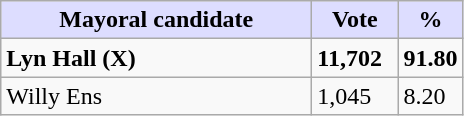<table class="wikitable">
<tr>
<th style="background:#ddf;" width="200px">Mayoral candidate</th>
<th style="background:#ddf;" width="50px">Vote</th>
<th style="background:#ddf;" width="30px">%</th>
</tr>
<tr>
<td><strong>Lyn Hall (X)</strong></td>
<td><strong>11,702</strong></td>
<td><strong>91.80</strong></td>
</tr>
<tr>
<td>Willy Ens</td>
<td>1,045</td>
<td>8.20</td>
</tr>
</table>
